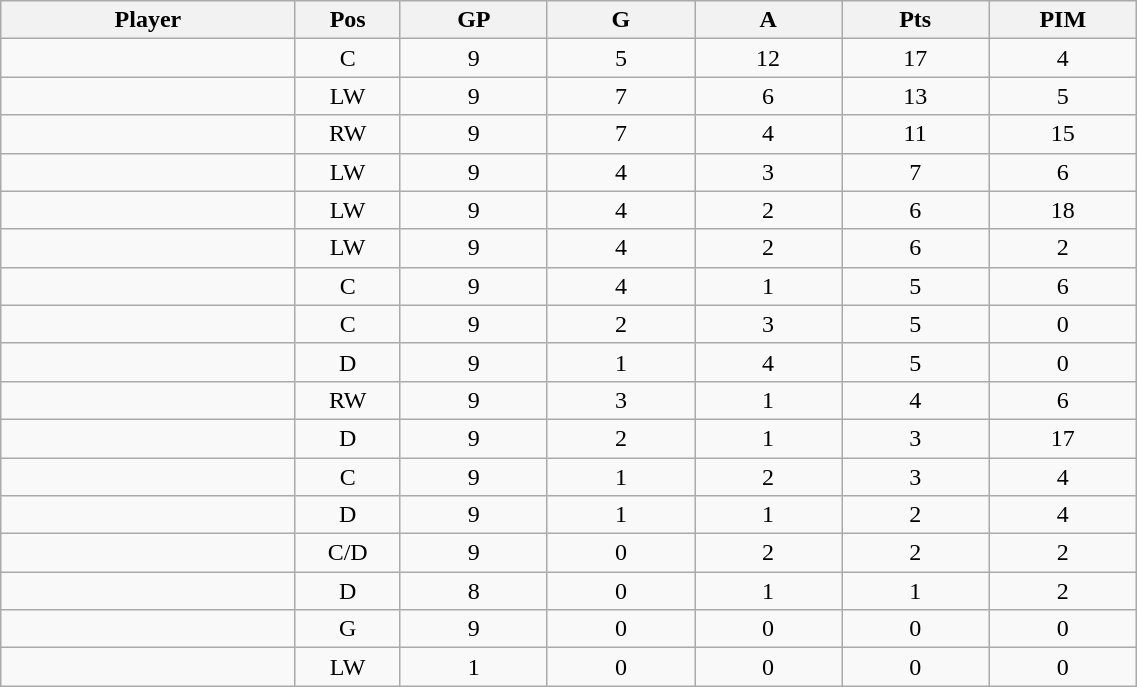<table class="wikitable sortable" width="60%">
<tr ALIGN="center">
<th bgcolor="#DDDDFF" width="10%">Player</th>
<th bgcolor="#DDDDFF" width="3%" title="Position">Pos</th>
<th bgcolor="#DDDDFF" width="5%" title="Games played">GP</th>
<th bgcolor="#DDDDFF" width="5%" title="Goals">G</th>
<th bgcolor="#DDDDFF" width="5%" title="Assists">A</th>
<th bgcolor="#DDDDFF" width="5%" title="Points">Pts</th>
<th bgcolor="#DDDDFF" width="5%" title="Penalties in Minutes">PIM</th>
</tr>
<tr align="center">
<td align="right"></td>
<td>C</td>
<td>9</td>
<td>5</td>
<td>12</td>
<td>17</td>
<td>4</td>
</tr>
<tr align="center">
<td align="right"></td>
<td>LW</td>
<td>9</td>
<td>7</td>
<td>6</td>
<td>13</td>
<td>5</td>
</tr>
<tr align="center">
<td align="right"></td>
<td>RW</td>
<td>9</td>
<td>7</td>
<td>4</td>
<td>11</td>
<td>15</td>
</tr>
<tr align="center">
<td align="right"></td>
<td>LW</td>
<td>9</td>
<td>4</td>
<td>3</td>
<td>7</td>
<td>6</td>
</tr>
<tr align="center">
<td align="right"></td>
<td>LW</td>
<td>9</td>
<td>4</td>
<td>2</td>
<td>6</td>
<td>18</td>
</tr>
<tr align="center">
<td align="right"></td>
<td>LW</td>
<td>9</td>
<td>4</td>
<td>2</td>
<td>6</td>
<td>2</td>
</tr>
<tr align="center">
<td align="right"></td>
<td>C</td>
<td>9</td>
<td>4</td>
<td>1</td>
<td>5</td>
<td>6</td>
</tr>
<tr align="center">
<td align="right"></td>
<td>C</td>
<td>9</td>
<td>2</td>
<td>3</td>
<td>5</td>
<td>0</td>
</tr>
<tr align="center">
<td align="right"></td>
<td>D</td>
<td>9</td>
<td>1</td>
<td>4</td>
<td>5</td>
<td>0</td>
</tr>
<tr align="center">
<td align="right"></td>
<td>RW</td>
<td>9</td>
<td>3</td>
<td>1</td>
<td>4</td>
<td>6</td>
</tr>
<tr align="center">
<td align="right"></td>
<td>D</td>
<td>9</td>
<td>2</td>
<td>1</td>
<td>3</td>
<td>17</td>
</tr>
<tr align="center">
<td align="right"></td>
<td>C</td>
<td>9</td>
<td>1</td>
<td>2</td>
<td>3</td>
<td>4</td>
</tr>
<tr align="center">
<td align="right"></td>
<td>D</td>
<td>9</td>
<td>1</td>
<td>1</td>
<td>2</td>
<td>4</td>
</tr>
<tr align="center">
<td align="right"></td>
<td>C/D</td>
<td>9</td>
<td>0</td>
<td>2</td>
<td>2</td>
<td>2</td>
</tr>
<tr align="center">
<td align="right"></td>
<td>D</td>
<td>8</td>
<td>0</td>
<td>1</td>
<td>1</td>
<td>2</td>
</tr>
<tr align="center">
<td align="right"></td>
<td>G</td>
<td>9</td>
<td>0</td>
<td>0</td>
<td>0</td>
<td>0</td>
</tr>
<tr align="center">
<td align="right"></td>
<td>LW</td>
<td>1</td>
<td>0</td>
<td>0</td>
<td>0</td>
<td>0</td>
</tr>
</table>
